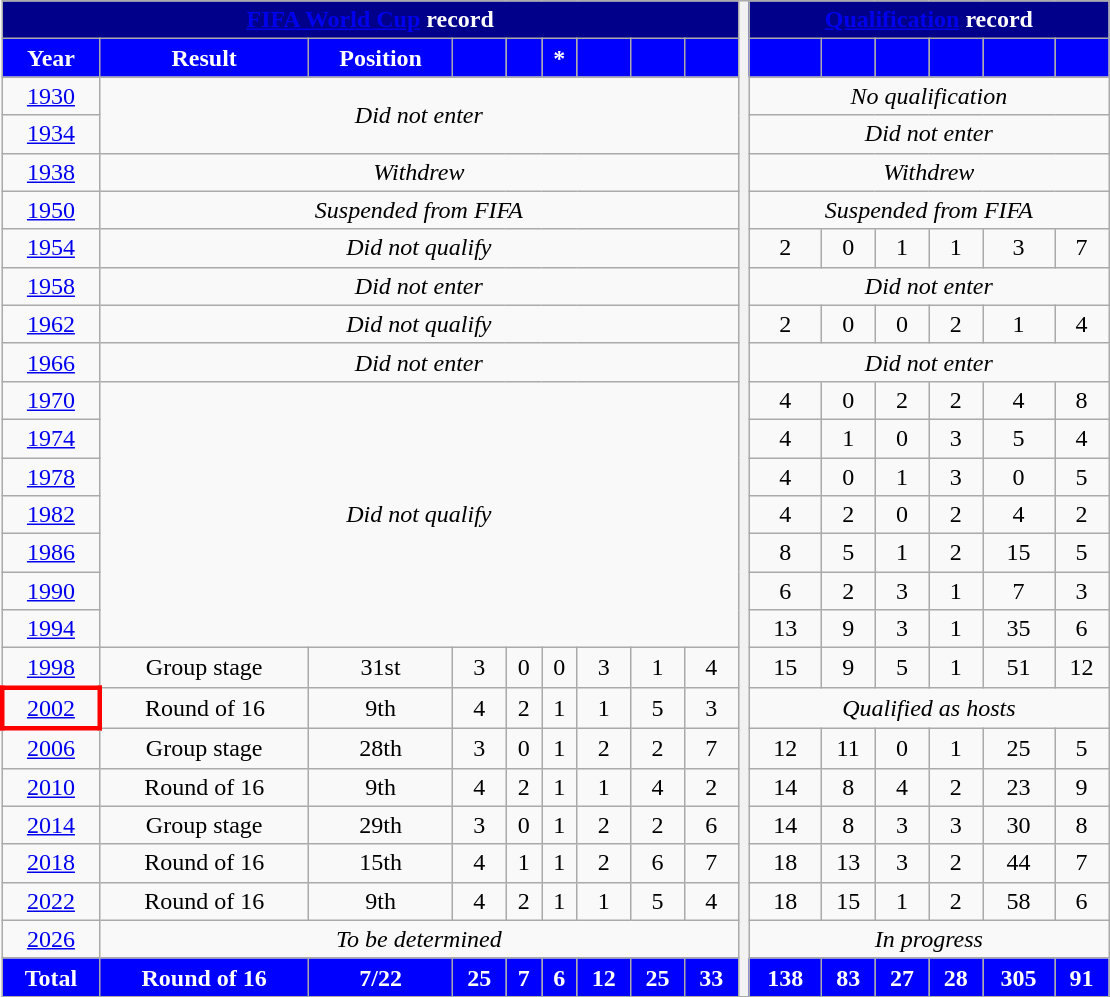<table class="wikitable" style="text-align: center;">
<tr>
<th colspan="9"style=background:darkblue;color:white><a href='#'>FIFA World Cup</a> record</th>
<th style="width:1%;" rowspan="26"style=background:darkblue></th>
<th colspan="6"style=background:darkblue;color:white><a href='#'>Qualification</a> record</th>
</tr>
<tr>
<th style=background:blue;color:white>Year</th>
<th style=background:blue;color:white>Result</th>
<th style=background:blue;color:white>Position</th>
<th style=background:blue;color:white></th>
<th style=background:blue;color:white></th>
<th style=background:blue;color:white>*</th>
<th style=background:blue;color:white></th>
<th style=background:blue;color:white></th>
<th style=background:blue;color:white></th>
<th style=background:blue;color:white></th>
<th style=background:blue;color:white></th>
<th style=background:blue;color:white></th>
<th style=background:blue;color:white></th>
<th style=background:blue;color:white></th>
<th style=background:blue;color:white></th>
</tr>
<tr>
<td> <a href='#'>1930</a></td>
<td rowspan=2 colspan=8><em>Did not enter</em></td>
<td colspan=6><em>No qualification</em></td>
</tr>
<tr>
<td> <a href='#'>1934</a></td>
<td colspan=6><em>Did not enter</em></td>
</tr>
<tr>
<td> <a href='#'>1938</a></td>
<td colspan=8><em>Withdrew</em></td>
<td colspan=6><em>Withdrew</em></td>
</tr>
<tr>
<td> <a href='#'>1950</a></td>
<td colspan=8><em>Suspended from FIFA</em></td>
<td colspan=6><em>Suspended from FIFA</em></td>
</tr>
<tr>
<td> <a href='#'>1954</a></td>
<td colspan=8><em>Did not qualify</em></td>
<td>2</td>
<td>0</td>
<td>1</td>
<td>1</td>
<td>3</td>
<td>7</td>
</tr>
<tr>
<td> <a href='#'>1958</a></td>
<td colspan=8><em>Did not enter</em></td>
<td colspan=6><em>Did not enter</em></td>
</tr>
<tr>
<td> <a href='#'>1962</a></td>
<td colspan=8><em>Did not qualify</em></td>
<td>2</td>
<td>0</td>
<td>0</td>
<td>2</td>
<td>1</td>
<td>4</td>
</tr>
<tr>
<td> <a href='#'>1966</a></td>
<td colspan=8><em>Did not enter</em></td>
<td colspan=6><em>Did not enter</em></td>
</tr>
<tr>
<td> <a href='#'>1970</a></td>
<td rowspan=7 colspan=8><em>Did not qualify</em></td>
<td>4</td>
<td>0</td>
<td>2</td>
<td>2</td>
<td>4</td>
<td>8</td>
</tr>
<tr>
<td> <a href='#'>1974</a></td>
<td>4</td>
<td>1</td>
<td>0</td>
<td>3</td>
<td>5</td>
<td>4</td>
</tr>
<tr>
<td> <a href='#'>1978</a></td>
<td>4</td>
<td>0</td>
<td>1</td>
<td>3</td>
<td>0</td>
<td>5</td>
</tr>
<tr>
<td> <a href='#'>1982</a></td>
<td>4</td>
<td>2</td>
<td>0</td>
<td>2</td>
<td>4</td>
<td>2</td>
</tr>
<tr>
<td> <a href='#'>1986</a></td>
<td>8</td>
<td>5</td>
<td>1</td>
<td>2</td>
<td>15</td>
<td>5</td>
</tr>
<tr>
<td> <a href='#'>1990</a></td>
<td>6</td>
<td>2</td>
<td>3</td>
<td>1</td>
<td>7</td>
<td>3</td>
</tr>
<tr>
<td> <a href='#'>1994</a></td>
<td>13</td>
<td>9</td>
<td>3</td>
<td>1</td>
<td>35</td>
<td>6</td>
</tr>
<tr>
<td> <a href='#'>1998</a></td>
<td>Group stage</td>
<td>31st</td>
<td>3</td>
<td>0</td>
<td>0</td>
<td>3</td>
<td>1</td>
<td>4</td>
<td>15</td>
<td>9</td>
<td>5</td>
<td>1</td>
<td>51</td>
<td>12</td>
</tr>
<tr>
<td style="border: 3px solid red">  <a href='#'>2002</a></td>
<td>Round of 16</td>
<td>9th</td>
<td>4</td>
<td>2</td>
<td>1</td>
<td>1</td>
<td>5</td>
<td>3</td>
<td colspan=6><em>Qualified as hosts</em></td>
</tr>
<tr>
<td> <a href='#'>2006</a></td>
<td>Group stage</td>
<td>28th</td>
<td>3</td>
<td>0</td>
<td>1</td>
<td>2</td>
<td>2</td>
<td>7</td>
<td>12</td>
<td>11</td>
<td>0</td>
<td>1</td>
<td>25</td>
<td>5</td>
</tr>
<tr>
<td> <a href='#'>2010</a></td>
<td>Round of 16</td>
<td>9th</td>
<td>4</td>
<td>2</td>
<td>1</td>
<td>1</td>
<td>4</td>
<td>2</td>
<td>14</td>
<td>8</td>
<td>4</td>
<td>2</td>
<td>23</td>
<td>9</td>
</tr>
<tr>
<td> <a href='#'>2014</a></td>
<td>Group stage</td>
<td>29th</td>
<td>3</td>
<td>0</td>
<td>1</td>
<td>2</td>
<td>2</td>
<td>6</td>
<td>14</td>
<td>8</td>
<td>3</td>
<td>3</td>
<td>30</td>
<td>8</td>
</tr>
<tr>
<td> <a href='#'>2018</a></td>
<td>Round of 16</td>
<td>15th</td>
<td>4</td>
<td>1</td>
<td>1</td>
<td>2</td>
<td>6</td>
<td>7</td>
<td>18</td>
<td>13</td>
<td>3</td>
<td>2</td>
<td>44</td>
<td>7</td>
</tr>
<tr>
<td> <a href='#'>2022</a></td>
<td>Round of 16</td>
<td>9th</td>
<td>4</td>
<td>2</td>
<td>1</td>
<td>1</td>
<td>5</td>
<td>4</td>
<td>18</td>
<td>15</td>
<td>1</td>
<td>2</td>
<td>58</td>
<td>6</td>
</tr>
<tr>
<td>   <a href='#'>2026</a></td>
<td colspan=8><em>To be determined</em></td>
<td colspan=6><em>In progress</em></td>
</tr>
<tr style=background:blue;color:white;>
<td><strong>Total</strong></td>
<td><strong>Round of 16</strong></td>
<td><strong>7/22</strong></td>
<td><strong>25</strong></td>
<td><strong>7</strong></td>
<td><strong>6</strong></td>
<td><strong>12</strong></td>
<td><strong>25</strong></td>
<td><strong>33</strong></td>
<td><strong>138</strong></td>
<td><strong>83</strong></td>
<td><strong>27</strong></td>
<td><strong>28</strong></td>
<td><strong>305</strong></td>
<td><strong>91</strong></td>
</tr>
</table>
